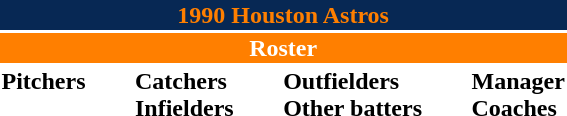<table class="toccolours" style="text-align: left;">
<tr>
<th colspan="10" style="background-color: #072854; color: #FF7F00; text-align: center;">1990 Houston Astros</th>
</tr>
<tr>
<td colspan="10" style="background-color: #FF7F00; color: white; text-align: center;"><strong>Roster</strong></td>
</tr>
<tr>
<td valign="top"><strong>Pitchers</strong><br>















</td>
<td width="25px"></td>
<td valign="top"><strong>Catchers</strong><br>




<strong>Infielders</strong>









</td>
<td width="25px"></td>
<td valign="top"><strong>Outfielders</strong><br>










<strong>Other batters</strong>
</td>
<td width="25px"></td>
<td valign="top"><strong>Manager</strong><br>
<strong>Coaches</strong>





</td>
</tr>
</table>
